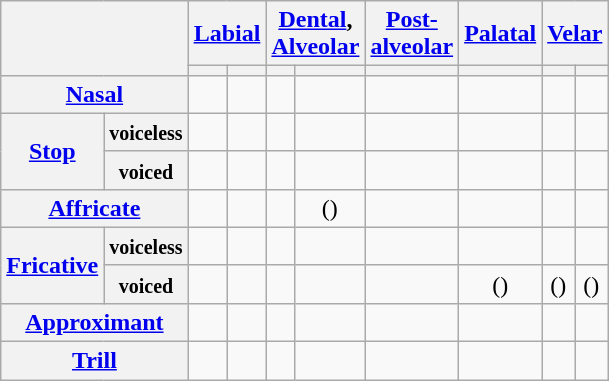<table class="wikitable" style="text-align: center;">
<tr>
<th rowspan="2" colspan="2"></th>
<th colspan="2"><a href='#'>Labial</a></th>
<th colspan="2"><a href='#'>Dental</a>,<br><a href='#'>Alveolar</a></th>
<th><a href='#'>Post-<br>alveolar</a></th>
<th><a href='#'>Palatal</a></th>
<th colspan="2"><a href='#'>Velar</a></th>
</tr>
<tr style="font-size: small;">
<th></th>
<th></th>
<th></th>
<th></th>
<th></th>
<th></th>
<th></th>
<th></th>
</tr>
<tr>
<th colspan="2"><a href='#'>Nasal</a></th>
<td></td>
<td></td>
<td></td>
<td></td>
<td></td>
<td></td>
<td></td>
<td></td>
</tr>
<tr>
<th rowspan="2"><a href='#'>Stop</a></th>
<th><small>voiceless</small></th>
<td></td>
<td></td>
<td></td>
<td></td>
<td></td>
<td></td>
<td></td>
<td></td>
</tr>
<tr>
<th><small>voiced</small></th>
<td></td>
<td></td>
<td></td>
<td></td>
<td></td>
<td></td>
<td></td>
<td></td>
</tr>
<tr>
<th colspan="2"><a href='#'>Affricate</a></th>
<td></td>
<td></td>
<td></td>
<td>()</td>
<td></td>
<td></td>
<td></td>
<td></td>
</tr>
<tr>
<th rowspan="2"><a href='#'>Fricative</a></th>
<th><small>voiceless</small></th>
<td></td>
<td></td>
<td></td>
<td></td>
<td></td>
<td></td>
<td></td>
<td></td>
</tr>
<tr>
<th><small>voiced</small></th>
<td></td>
<td></td>
<td></td>
<td></td>
<td></td>
<td>()</td>
<td>()</td>
<td>()</td>
</tr>
<tr>
<th colspan="2"><a href='#'>Approximant</a></th>
<td></td>
<td></td>
<td></td>
<td></td>
<td></td>
<td></td>
<td></td>
<td></td>
</tr>
<tr>
<th colspan="2"><a href='#'>Trill</a></th>
<td></td>
<td></td>
<td></td>
<td></td>
<td></td>
<td></td>
<td></td>
<td></td>
</tr>
</table>
